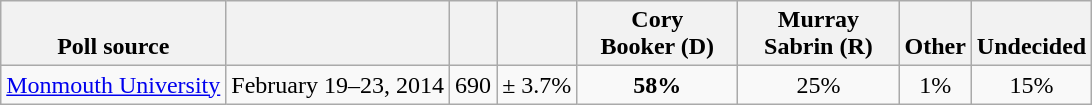<table class="wikitable" style="text-align:center">
<tr valign= bottom>
<th>Poll source</th>
<th></th>
<th></th>
<th></th>
<th style="width:100px;">Cory<br>Booker (D)</th>
<th style="width:100px;">Murray<br>Sabrin (R)</th>
<th>Other</th>
<th>Undecided</th>
</tr>
<tr>
<td align=left><a href='#'>Monmouth University</a></td>
<td>February 19–23, 2014</td>
<td>690</td>
<td>± 3.7%</td>
<td><strong>58%</strong></td>
<td>25%</td>
<td>1%</td>
<td>15%</td>
</tr>
</table>
